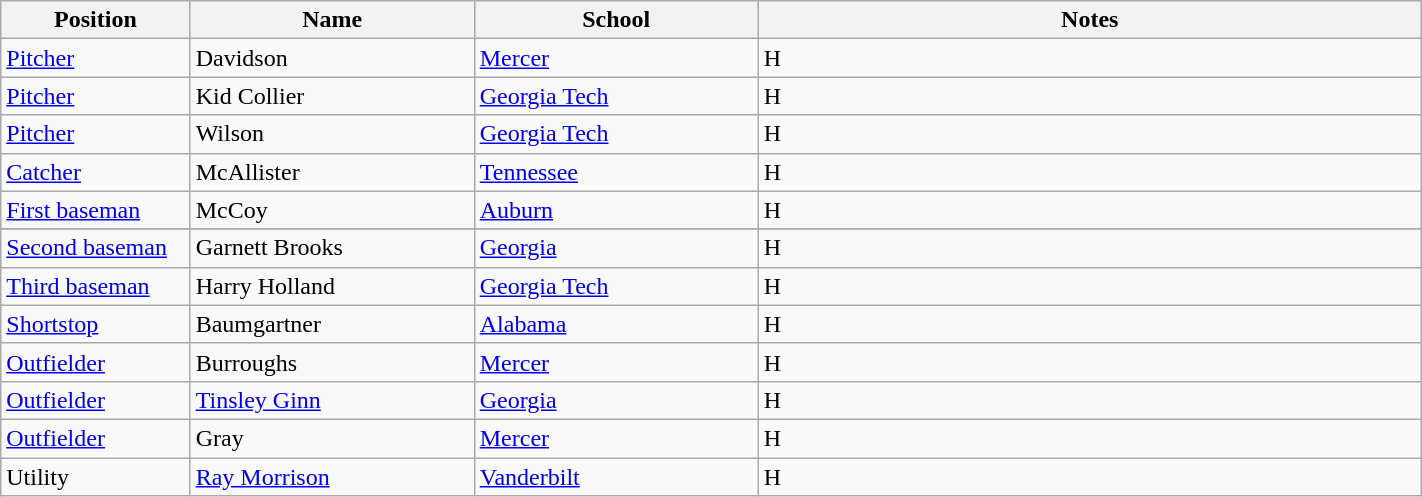<table class="wikitable sortable" style="width:75%;">
<tr>
<th width=10%>Position</th>
<th width=15%>Name</th>
<th width=15%>School</th>
<th width=35% class="unsortable">Notes</th>
</tr>
<tr>
<td><a href='#'>Pitcher</a></td>
<td>Davidson</td>
<td><a href='#'>Mercer</a></td>
<td>H</td>
</tr>
<tr>
<td><a href='#'>Pitcher</a></td>
<td>Kid Collier</td>
<td><a href='#'>Georgia Tech</a></td>
<td>H</td>
</tr>
<tr>
<td><a href='#'>Pitcher</a></td>
<td>Wilson</td>
<td><a href='#'>Georgia Tech</a></td>
<td>H</td>
</tr>
<tr>
<td><a href='#'>Catcher</a></td>
<td>McAllister</td>
<td><a href='#'>Tennessee</a></td>
<td>H</td>
</tr>
<tr>
<td><a href='#'>First baseman</a></td>
<td>McCoy</td>
<td><a href='#'>Auburn</a></td>
<td>H</td>
</tr>
<tr>
</tr>
<tr>
<td><a href='#'>Second baseman</a></td>
<td>Garnett Brooks</td>
<td><a href='#'>Georgia</a></td>
<td>H</td>
</tr>
<tr>
<td><a href='#'>Third baseman</a></td>
<td>Harry Holland</td>
<td><a href='#'>Georgia Tech</a></td>
<td>H</td>
</tr>
<tr>
<td><a href='#'>Shortstop</a></td>
<td>Baumgartner</td>
<td><a href='#'>Alabama</a></td>
<td>H</td>
</tr>
<tr>
<td><a href='#'>Outfielder</a></td>
<td>Burroughs</td>
<td><a href='#'>Mercer</a></td>
<td>H</td>
</tr>
<tr>
<td><a href='#'>Outfielder</a></td>
<td><a href='#'>Tinsley Ginn</a></td>
<td><a href='#'>Georgia</a></td>
<td>H</td>
</tr>
<tr>
<td><a href='#'>Outfielder</a></td>
<td>Gray</td>
<td><a href='#'>Mercer</a></td>
<td>H</td>
</tr>
<tr>
<td>Utility</td>
<td><a href='#'>Ray Morrison</a></td>
<td><a href='#'>Vanderbilt</a></td>
<td>H</td>
</tr>
</table>
